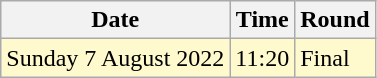<table class="wikitable">
<tr>
<th>Date</th>
<th>Time</th>
<th>Round</th>
</tr>
<tr>
<td style=background:lemonchiffon>Sunday  7 August 2022</td>
<td style=background:lemonchiffon>11:20</td>
<td style=background:lemonchiffon>Final</td>
</tr>
</table>
